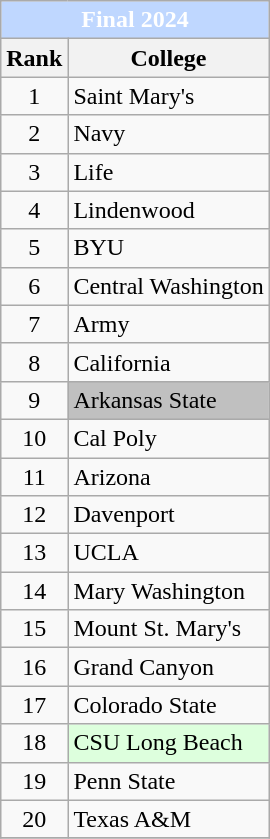<table class="wikitable sortable collapsible collapsed">
<tr>
<th colspan=2 style="background:#BFD7FF; color:white;">Final 2024</th>
</tr>
<tr>
<th>Rank</th>
<th>College</th>
</tr>
<tr>
<td align="center ">1</td>
<td>Saint Mary's</td>
</tr>
<tr>
<td align="center ">2</td>
<td>Navy</td>
</tr>
<tr>
<td align="center ">3</td>
<td>Life</td>
</tr>
<tr>
<td align="center ">4</td>
<td>Lindenwood</td>
</tr>
<tr>
<td align="center ">5</td>
<td>BYU</td>
</tr>
<tr>
<td align="center ">6</td>
<td>Central Washington</td>
</tr>
<tr>
<td align="center ">7</td>
<td>Army</td>
</tr>
<tr>
<td align="center ">8</td>
<td>California</td>
</tr>
<tr>
<td align="center ">9</td>
<td style="background:silver">Arkansas State</td>
</tr>
<tr>
<td align="center ">10</td>
<td>Cal Poly</td>
</tr>
<tr>
<td align="center ">11</td>
<td>Arizona</td>
</tr>
<tr>
<td align="center ">12</td>
<td>Davenport</td>
</tr>
<tr>
<td align="center ">13</td>
<td>UCLA</td>
</tr>
<tr>
<td align="center ">14</td>
<td>Mary Washington</td>
</tr>
<tr>
<td align="center ">15</td>
<td>Mount St. Mary's</td>
</tr>
<tr>
<td align="center ">16</td>
<td>Grand Canyon</td>
</tr>
<tr>
<td align="center ">17</td>
<td>Colorado State</td>
</tr>
<tr>
<td align="center ">18</td>
<td style="background:#dfd;">CSU Long Beach</td>
</tr>
<tr>
<td align="center ">19</td>
<td>Penn State</td>
</tr>
<tr>
<td align="center ">20</td>
<td>Texas A&M</td>
</tr>
<tr>
</tr>
</table>
